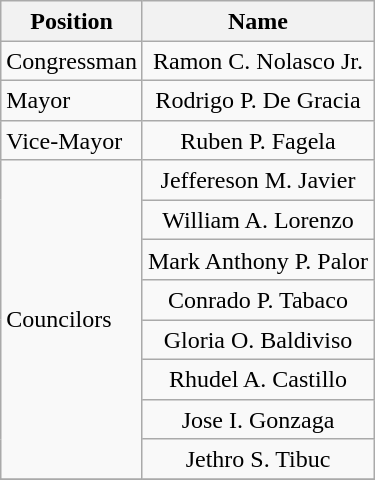<table class="wikitable" style="line-height:1.20em; font-size:100%;">
<tr>
<th>Position</th>
<th>Name</th>
</tr>
<tr>
<td>Congressman</td>
<td style="text-align:center;">Ramon C. Nolasco Jr.</td>
</tr>
<tr>
<td>Mayor</td>
<td style="text-align:center;">Rodrigo P. De Gracia</td>
</tr>
<tr>
<td>Vice-Mayor</td>
<td style="text-align:center;">Ruben P. Fagela</td>
</tr>
<tr>
<td rowspan=8>Councilors</td>
<td style="text-align:center;">Jeffereson M. Javier</td>
</tr>
<tr>
<td style="text-align:center;">William A. Lorenzo</td>
</tr>
<tr>
<td style="text-align:center;">Mark Anthony P. Palor</td>
</tr>
<tr>
<td style="text-align:center;">Conrado P. Tabaco</td>
</tr>
<tr>
<td style="text-align:center;">Gloria O. Baldiviso</td>
</tr>
<tr>
<td style="text-align:center;">Rhudel A. Castillo</td>
</tr>
<tr>
<td style="text-align:center;">Jose I. Gonzaga</td>
</tr>
<tr>
<td style="text-align:center;">Jethro S. Tibuc</td>
</tr>
<tr>
</tr>
</table>
